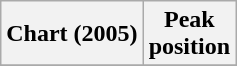<table class="wikitable">
<tr>
<th>Chart (2005)</th>
<th>Peak<br>position</th>
</tr>
<tr>
</tr>
</table>
